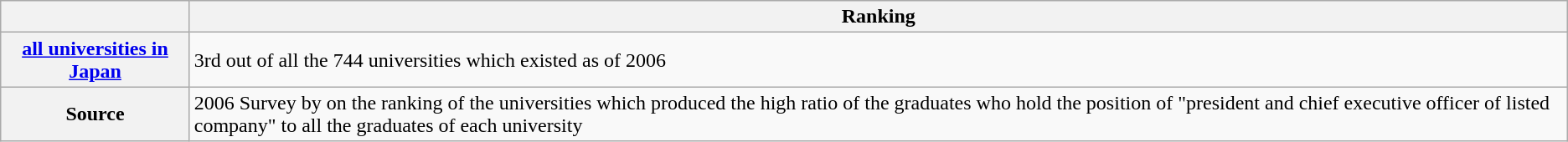<table class="wikitable">
<tr>
<th></th>
<th>Ranking</th>
</tr>
<tr>
<th><a href='#'>all universities in Japan</a></th>
<td>3rd out of all the 744 universities which existed as of 2006</td>
</tr>
<tr>
<th>Source</th>
<td>2006 Survey by  on the ranking of the universities which produced the high ratio of the graduates who hold the position of "president and chief executive officer of listed company" to all the graduates of each university</td>
</tr>
</table>
